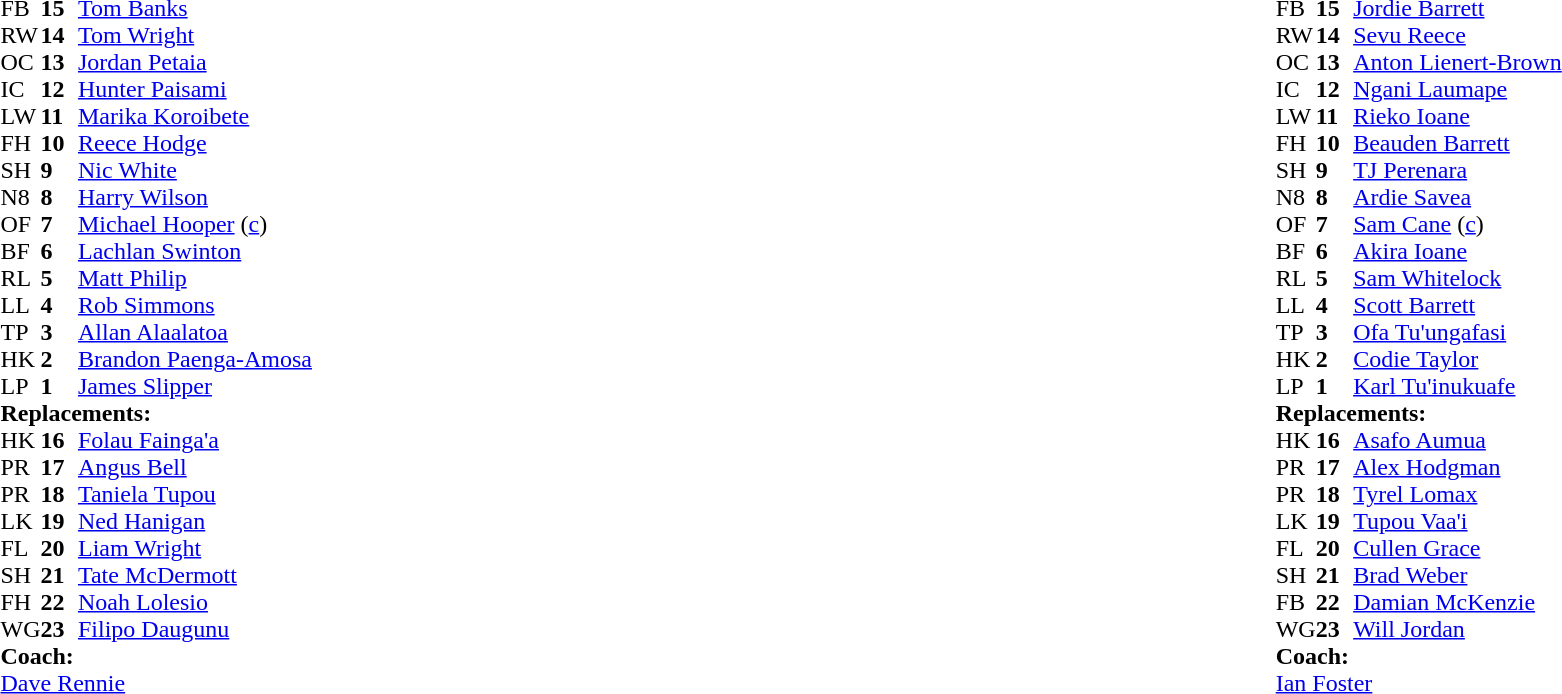<table style="width:100%">
<tr>
<td style="vertical-align:top; width:50%"><br><table cellspacing="0" cellpadding="0">
<tr>
<th width="25"></th>
<th width="25"></th>
</tr>
<tr>
<td>FB</td>
<td><strong>15</strong></td>
<td><a href='#'>Tom Banks</a></td>
</tr>
<tr>
<td>RW</td>
<td><strong>14</strong></td>
<td><a href='#'>Tom Wright</a></td>
<td></td>
<td></td>
</tr>
<tr>
<td>OC</td>
<td><strong>13</strong></td>
<td><a href='#'>Jordan Petaia</a></td>
<td></td>
<td></td>
</tr>
<tr>
<td>IC</td>
<td><strong>12</strong></td>
<td><a href='#'>Hunter Paisami</a></td>
</tr>
<tr>
<td>LW</td>
<td><strong>11</strong></td>
<td><a href='#'>Marika Koroibete</a></td>
<td></td>
</tr>
<tr>
<td>FH</td>
<td><strong>10</strong></td>
<td><a href='#'>Reece Hodge</a></td>
</tr>
<tr>
<td>SH</td>
<td><strong>9</strong></td>
<td><a href='#'>Nic White</a></td>
<td></td>
<td></td>
</tr>
<tr>
<td>N8</td>
<td><strong>8</strong></td>
<td><a href='#'>Harry Wilson</a></td>
<td></td>
<td></td>
</tr>
<tr>
<td>OF</td>
<td><strong>7</strong></td>
<td><a href='#'>Michael Hooper</a> (<a href='#'>c</a>)</td>
</tr>
<tr>
<td>BF</td>
<td><strong>6</strong></td>
<td><a href='#'>Lachlan Swinton</a></td>
<td></td>
</tr>
<tr>
<td>RL</td>
<td><strong>5</strong></td>
<td><a href='#'>Matt Philip</a></td>
</tr>
<tr>
<td>LL</td>
<td><strong>4</strong></td>
<td><a href='#'>Rob Simmons</a></td>
<td></td>
<td></td>
</tr>
<tr>
<td>TP</td>
<td><strong>3</strong></td>
<td><a href='#'>Allan Alaalatoa</a></td>
<td></td>
<td></td>
</tr>
<tr>
<td>HK</td>
<td><strong>2</strong></td>
<td><a href='#'>Brandon Paenga-Amosa</a></td>
<td></td>
<td></td>
</tr>
<tr>
<td>LP</td>
<td><strong>1</strong></td>
<td><a href='#'>James Slipper</a></td>
<td></td>
<td></td>
</tr>
<tr>
<td colspan="3"><strong>Replacements:</strong></td>
</tr>
<tr>
<td>HK</td>
<td><strong>16</strong></td>
<td><a href='#'>Folau Fainga'a</a></td>
<td></td>
<td></td>
</tr>
<tr>
<td>PR</td>
<td><strong>17</strong></td>
<td><a href='#'>Angus Bell</a></td>
<td></td>
<td></td>
</tr>
<tr>
<td>PR</td>
<td><strong>18</strong></td>
<td><a href='#'>Taniela Tupou</a></td>
<td></td>
<td></td>
</tr>
<tr>
<td>LK</td>
<td><strong>19</strong></td>
<td><a href='#'>Ned Hanigan</a></td>
<td></td>
<td></td>
</tr>
<tr>
<td>FL</td>
<td><strong>20</strong></td>
<td><a href='#'>Liam Wright</a></td>
<td></td>
<td></td>
</tr>
<tr>
<td>SH</td>
<td><strong>21</strong></td>
<td><a href='#'>Tate McDermott</a></td>
<td></td>
<td></td>
</tr>
<tr>
<td>FH</td>
<td><strong>22</strong></td>
<td><a href='#'>Noah Lolesio</a></td>
<td></td>
<td></td>
</tr>
<tr>
<td>WG</td>
<td><strong>23</strong></td>
<td><a href='#'>Filipo Daugunu</a></td>
<td></td>
<td></td>
</tr>
<tr>
<td colspan="3"><strong>Coach:</strong></td>
</tr>
<tr>
<td colspan="4"> <a href='#'>Dave Rennie</a></td>
</tr>
</table>
</td>
<td style="vertical-align:top"></td>
<td style="vertical-align:top;width:50%"><br><table cellspacing="0" cellpadding="0" style="margin:auto">
<tr>
<th width="25"></th>
<th width="25"></th>
</tr>
<tr>
<td>FB</td>
<td><strong>15</strong></td>
<td><a href='#'>Jordie Barrett</a></td>
</tr>
<tr>
<td>RW</td>
<td><strong>14</strong></td>
<td><a href='#'>Sevu Reece</a></td>
</tr>
<tr>
<td>OC</td>
<td><strong>13</strong></td>
<td><a href='#'>Anton Lienert-Brown</a></td>
</tr>
<tr>
<td>IC</td>
<td><strong>12</strong></td>
<td><a href='#'>Ngani Laumape</a></td>
<td></td>
<td></td>
</tr>
<tr>
<td>LW</td>
<td><strong>11</strong></td>
<td><a href='#'>Rieko Ioane</a></td>
</tr>
<tr>
<td>FH</td>
<td><strong>10</strong></td>
<td><a href='#'>Beauden Barrett</a></td>
</tr>
<tr>
<td>SH</td>
<td><strong>9</strong></td>
<td><a href='#'>TJ Perenara</a></td>
<td></td>
<td></td>
</tr>
<tr>
<td>N8</td>
<td><strong>8</strong></td>
<td><a href='#'>Ardie Savea</a></td>
</tr>
<tr>
<td>OF</td>
<td><strong>7</strong></td>
<td><a href='#'>Sam Cane</a> (<a href='#'>c</a>)</td>
<td></td>
<td></td>
</tr>
<tr>
<td>BF</td>
<td><strong>6</strong></td>
<td><a href='#'>Akira Ioane</a></td>
<td></td>
<td></td>
</tr>
<tr>
<td>RL</td>
<td><strong>5</strong></td>
<td><a href='#'>Sam Whitelock</a></td>
</tr>
<tr>
<td>LL</td>
<td><strong>4</strong></td>
<td><a href='#'>Scott Barrett</a></td>
<td></td>
<td></td>
</tr>
<tr>
<td>TP</td>
<td><strong>3</strong></td>
<td><a href='#'>Ofa Tu'ungafasi</a></td>
<td></td>
</tr>
<tr>
<td>HK</td>
<td><strong>2</strong></td>
<td><a href='#'>Codie Taylor</a></td>
<td></td>
<td></td>
</tr>
<tr>
<td>LP</td>
<td><strong>1</strong></td>
<td><a href='#'>Karl Tu'inukuafe</a></td>
<td></td>
<td></td>
</tr>
<tr>
<td colspan="3"><strong>Replacements:</strong></td>
</tr>
<tr>
<td>HK</td>
<td><strong>16</strong></td>
<td><a href='#'>Asafo Aumua</a></td>
<td></td>
<td></td>
</tr>
<tr>
<td>PR</td>
<td><strong>17</strong></td>
<td><a href='#'>Alex Hodgman</a></td>
<td></td>
<td></td>
</tr>
<tr>
<td>PR</td>
<td><strong>18</strong></td>
<td><a href='#'>Tyrel Lomax</a></td>
<td></td>
<td></td>
</tr>
<tr>
<td>LK</td>
<td><strong>19</strong></td>
<td><a href='#'>Tupou Vaa'i</a></td>
<td></td>
<td></td>
</tr>
<tr>
<td>FL</td>
<td><strong>20</strong></td>
<td><a href='#'>Cullen Grace</a></td>
<td></td>
<td></td>
</tr>
<tr>
<td>SH</td>
<td><strong>21</strong></td>
<td><a href='#'>Brad Weber</a></td>
<td></td>
<td></td>
</tr>
<tr>
<td>FB</td>
<td><strong>22</strong></td>
<td><a href='#'>Damian McKenzie</a></td>
<td></td>
<td></td>
<td></td>
</tr>
<tr>
<td>WG</td>
<td><strong>23</strong></td>
<td><a href='#'>Will Jordan</a></td>
<td></td>
<td></td>
<td></td>
</tr>
<tr>
<td colspan="3"><strong>Coach:</strong></td>
</tr>
<tr>
<td colspan="4"> <a href='#'>Ian Foster</a></td>
</tr>
</table>
</td>
</tr>
</table>
